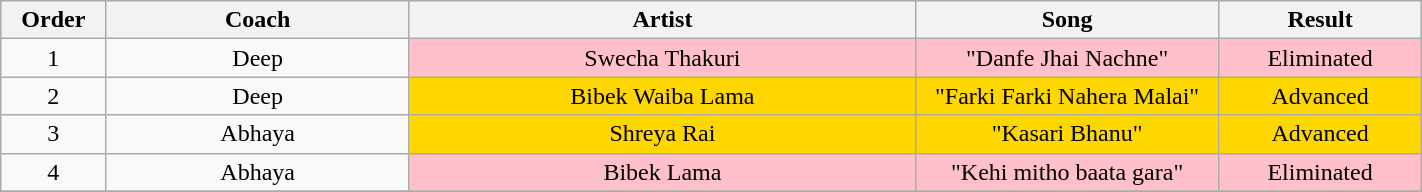<table class="wikitable plainrowheaders" style="text-align:center; width:75%;">
<tr>
<th scope="col" style="width:05%;">Order</th>
<th scope="col" style="width:15%;">Coach</th>
<th scope="col" style="width:25%;">Artist</th>
<th scope="col" style="width:15%;">Song</th>
<th scope="col" style="width:10%;">Result</th>
</tr>
<tr>
<td scope="row">1</td>
<td>Deep</td>
<td style="background:pink">Swecha Thakuri</td>
<td style="background:pink">"Danfe Jhai Nachne"</td>
<td style="background:pink">Eliminated</td>
</tr>
<tr>
<td scope="row">2</td>
<td>Deep</td>
<td style="background:gold">Bibek Waiba Lama</td>
<td style="background:gold">"Farki Farki Nahera Malai"</td>
<td style="background:gold">Advanced</td>
</tr>
<tr>
<td scope="row">3</td>
<td>Abhaya</td>
<td style="background:gold">Shreya Rai</td>
<td style="background:gold">"Kasari Bhanu"</td>
<td style="background:gold">Advanced</td>
</tr>
<tr>
<td scope="row">4</td>
<td>Abhaya</td>
<td style="background:pink">Bibek Lama</td>
<td style="background:pink">"Kehi mitho baata gara"</td>
<td style="background:pink">Eliminated</td>
</tr>
<tr>
</tr>
</table>
